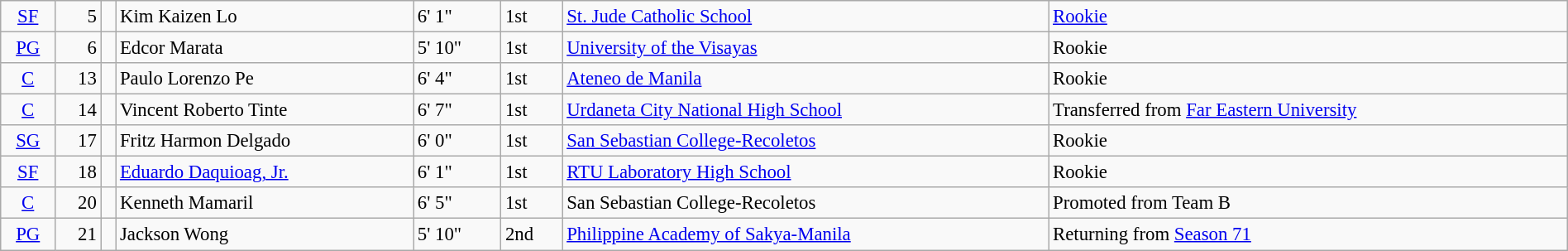<table class=wikitable width=100% style=font-size:95%>
<tr>
<td align=center><a href='#'>SF</a></td>
<td align=right>5</td>
<td></td>
<td>Kim Kaizen Lo</td>
<td>6' 1"</td>
<td>1st</td>
<td><a href='#'>St. Jude Catholic School</a></td>
<td><a href='#'>Rookie</a></td>
</tr>
<tr>
<td align=center><a href='#'>PG</a></td>
<td align=right>6</td>
<td></td>
<td>Edcor Marata</td>
<td>5' 10"</td>
<td>1st</td>
<td><a href='#'>University of the Visayas</a></td>
<td>Rookie</td>
</tr>
<tr>
<td align=center><a href='#'>C</a></td>
<td align=right>13</td>
<td></td>
<td>Paulo Lorenzo Pe</td>
<td>6' 4"</td>
<td>1st</td>
<td><a href='#'>Ateneo de Manila</a></td>
<td>Rookie</td>
</tr>
<tr>
<td align=center><a href='#'>C</a></td>
<td align=right>14</td>
<td></td>
<td>Vincent Roberto Tinte</td>
<td>6' 7"</td>
<td>1st</td>
<td><a href='#'>Urdaneta City National High School</a></td>
<td>Transferred from <a href='#'>Far Eastern University</a></td>
</tr>
<tr>
<td align=center><a href='#'>SG</a></td>
<td align=right>17</td>
<td></td>
<td>Fritz Harmon Delgado</td>
<td>6' 0"</td>
<td>1st</td>
<td><a href='#'>San Sebastian College-Recoletos</a></td>
<td>Rookie</td>
</tr>
<tr>
<td align=center><a href='#'>SF</a></td>
<td align=right>18</td>
<td></td>
<td><a href='#'>Eduardo Daquioag, Jr.</a></td>
<td>6' 1"</td>
<td>1st</td>
<td><a href='#'>RTU Laboratory High School</a></td>
<td>Rookie</td>
</tr>
<tr>
<td align=center><a href='#'>C</a></td>
<td align=right>20</td>
<td></td>
<td>Kenneth Mamaril</td>
<td>6' 5"</td>
<td>1st</td>
<td>San Sebastian College-Recoletos</td>
<td>Promoted from Team B</td>
</tr>
<tr>
<td align=center><a href='#'>PG</a></td>
<td align=right>21</td>
<td></td>
<td>Jackson Wong</td>
<td>5' 10"</td>
<td>2nd</td>
<td><a href='#'>Philippine Academy of Sakya-Manila</a></td>
<td>Returning from <a href='#'>Season 71</a></td>
</tr>
</table>
